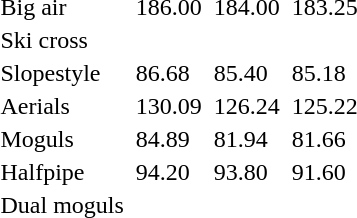<table>
<tr>
<td>Big air<br></td>
<td></td>
<td>186.00</td>
<td></td>
<td>184.00</td>
<td></td>
<td>183.25</td>
</tr>
<tr>
<td>Ski cross<br></td>
<td colspan=2></td>
<td colspan=2></td>
<td colspan=2></td>
</tr>
<tr>
<td>Slopestyle<br></td>
<td></td>
<td>86.68</td>
<td></td>
<td>85.40</td>
<td></td>
<td>85.18</td>
</tr>
<tr>
<td>Aerials<br></td>
<td></td>
<td>130.09</td>
<td></td>
<td>126.24</td>
<td></td>
<td>125.22</td>
</tr>
<tr>
<td>Moguls<br></td>
<td></td>
<td>84.89</td>
<td></td>
<td>81.94</td>
<td></td>
<td>81.66</td>
</tr>
<tr>
<td>Halfpipe<br></td>
<td></td>
<td>94.20</td>
<td></td>
<td>93.80</td>
<td></td>
<td>91.60</td>
</tr>
<tr>
<td>Dual moguls<br></td>
<td colspan=2></td>
<td colspan=2></td>
<td colspan=2></td>
</tr>
</table>
